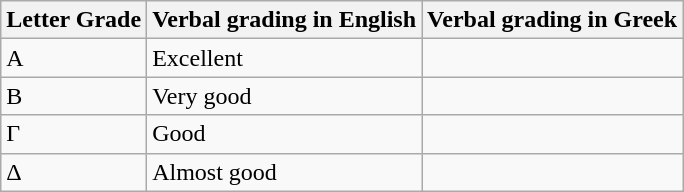<table class="wikitable">
<tr>
<th>Letter Grade</th>
<th>Verbal grading in English</th>
<th>Verbal grading in Greek</th>
</tr>
<tr>
<td>Α</td>
<td>Excellent</td>
<td></td>
</tr>
<tr>
<td>Β</td>
<td>Very good</td>
<td></td>
</tr>
<tr>
<td>Γ</td>
<td>Good</td>
<td></td>
</tr>
<tr>
<td>Δ</td>
<td>Almost good</td>
<td></td>
</tr>
</table>
